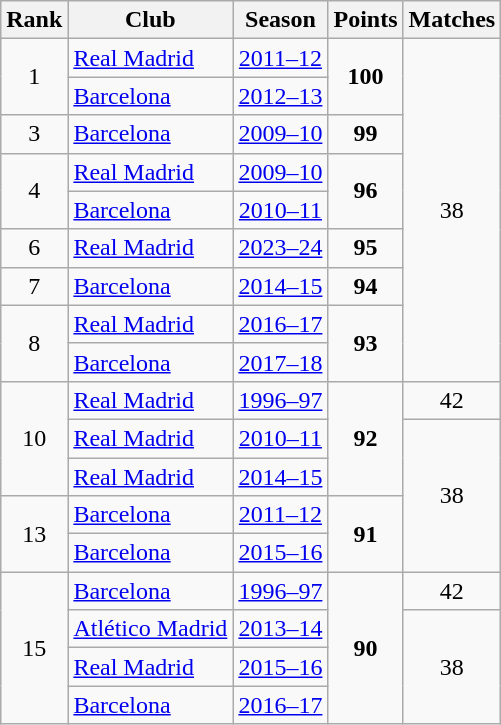<table class="wikitable sortable">
<tr>
<th>Rank</th>
<th>Club</th>
<th>Season</th>
<th>Points</th>
<th>Matches</th>
</tr>
<tr align=center>
<td rowspan=2>1</td>
<td align=left><a href='#'>Real Madrid</a></td>
<td><a href='#'>2011–12</a></td>
<td rowspan=2><strong>100</strong></td>
<td rowspan="9">38</td>
</tr>
<tr align=center>
<td align=left><a href='#'>Barcelona</a></td>
<td><a href='#'>2012–13</a></td>
</tr>
<tr align=center>
<td>3</td>
<td align=left><a href='#'>Barcelona</a></td>
<td><a href='#'>2009–10</a></td>
<td><strong>99</strong></td>
</tr>
<tr align=center>
<td rowspan=2>4</td>
<td align=left><a href='#'>Real Madrid</a></td>
<td><a href='#'>2009–10</a></td>
<td rowspan=2><strong>96</strong></td>
</tr>
<tr align=center>
<td align=left><a href='#'>Barcelona</a></td>
<td><a href='#'>2010–11</a></td>
</tr>
<tr align=center>
<td>6</td>
<td align=left><a href='#'>Real Madrid</a></td>
<td><a href='#'>2023–24</a></td>
<td><strong>95</strong></td>
</tr>
<tr align=center>
<td>7</td>
<td align=left><a href='#'>Barcelona</a></td>
<td><a href='#'>2014–15</a></td>
<td><strong>94</strong></td>
</tr>
<tr align=center>
<td rowspan=2>8</td>
<td align=left><a href='#'>Real Madrid</a></td>
<td><a href='#'>2016–17</a></td>
<td rowspan=2><strong>93</strong></td>
</tr>
<tr align=center>
<td align=left><a href='#'>Barcelona</a></td>
<td><a href='#'>2017–18</a></td>
</tr>
<tr align=center>
<td rowspan=3>10</td>
<td align=left><a href='#'>Real Madrid</a></td>
<td><a href='#'>1996–97</a></td>
<td rowspan=3><strong>92</strong></td>
<td>42</td>
</tr>
<tr align=center>
<td align=left><a href='#'>Real Madrid</a></td>
<td><a href='#'>2010–11</a></td>
<td rowspan=4>38</td>
</tr>
<tr align=center>
<td align=left><a href='#'>Real Madrid</a></td>
<td><a href='#'>2014–15</a></td>
</tr>
<tr align=center>
<td rowspan=2>13</td>
<td align=left><a href='#'>Barcelona</a></td>
<td><a href='#'>2011–12</a></td>
<td rowspan=2><strong>91</strong></td>
</tr>
<tr align=center>
<td align=left><a href='#'>Barcelona</a></td>
<td><a href='#'>2015–16</a></td>
</tr>
<tr align=center>
<td rowspan=4>15</td>
<td align=left><a href='#'>Barcelona</a></td>
<td><a href='#'>1996–97</a></td>
<td rowspan=4><strong>90</strong></td>
<td>42</td>
</tr>
<tr align=center>
<td align=left><a href='#'>Atlético Madrid</a></td>
<td><a href='#'>2013–14</a></td>
<td rowspan=3>38</td>
</tr>
<tr align=center>
<td align=left><a href='#'>Real Madrid</a></td>
<td><a href='#'>2015–16</a></td>
</tr>
<tr align=center>
<td align=left><a href='#'>Barcelona</a></td>
<td><a href='#'>2016–17</a></td>
</tr>
</table>
